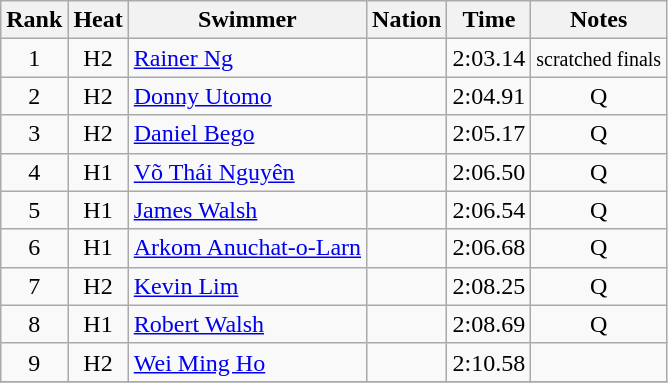<table class="wikitable sortable" style="text-align:center">
<tr>
<th>Rank</th>
<th>Heat</th>
<th>Swimmer</th>
<th>Nation</th>
<th>Time</th>
<th>Notes</th>
</tr>
<tr>
<td>1</td>
<td>H2</td>
<td align=left><a href='#'>Rainer Ng</a></td>
<td align=left></td>
<td>2:03.14</td>
<td><small>scratched finals</small></td>
</tr>
<tr>
<td>2</td>
<td>H2</td>
<td align=left><a href='#'>Donny Utomo</a></td>
<td align=left></td>
<td>2:04.91</td>
<td>Q</td>
</tr>
<tr>
<td>3</td>
<td>H2</td>
<td align=left><a href='#'>Daniel Bego</a></td>
<td align=left></td>
<td>2:05.17</td>
<td>Q</td>
</tr>
<tr>
<td>4</td>
<td>H1</td>
<td align=left><a href='#'>Võ Thái Nguyên</a></td>
<td align=left></td>
<td>2:06.50</td>
<td>Q</td>
</tr>
<tr>
<td>5</td>
<td>H1</td>
<td align=left><a href='#'>James Walsh</a></td>
<td align=left></td>
<td>2:06.54</td>
<td>Q</td>
</tr>
<tr>
<td>6</td>
<td>H1</td>
<td align=left><a href='#'>Arkom Anuchat-o-Larn</a></td>
<td align=left></td>
<td>2:06.68</td>
<td>Q</td>
</tr>
<tr>
<td>7</td>
<td>H2</td>
<td align=left><a href='#'>Kevin Lim</a></td>
<td align=left></td>
<td>2:08.25</td>
<td>Q</td>
</tr>
<tr>
<td>8</td>
<td>H1</td>
<td align=left><a href='#'>Robert Walsh</a></td>
<td align=left></td>
<td>2:08.69</td>
<td>Q</td>
</tr>
<tr>
<td>9</td>
<td>H2</td>
<td align=left><a href='#'>Wei Ming Ho</a></td>
<td align=left></td>
<td>2:10.58</td>
<td></td>
</tr>
<tr>
</tr>
</table>
